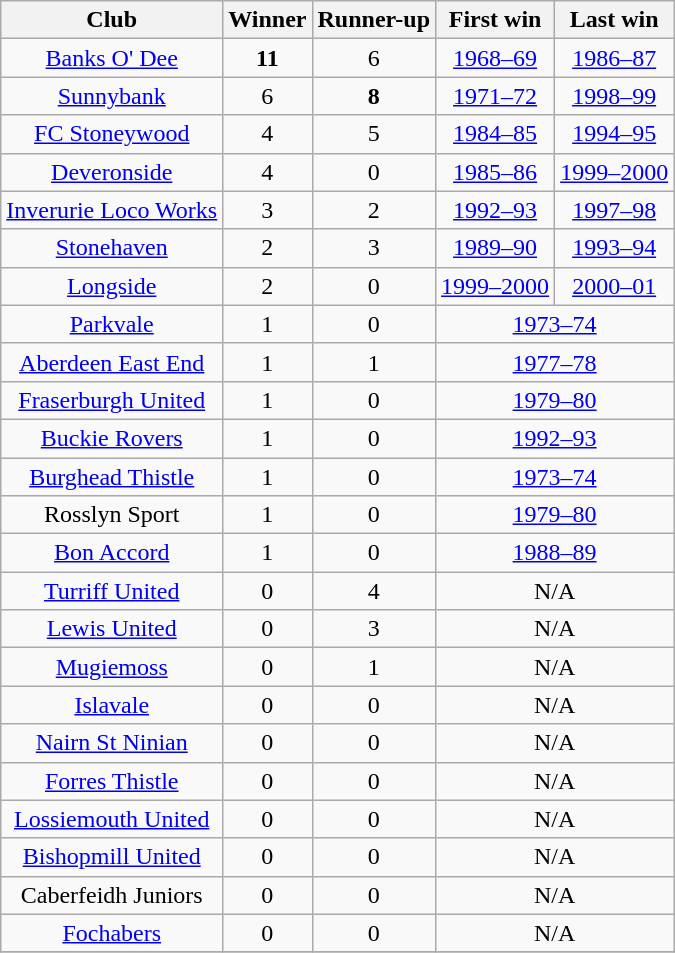<table class="wikitable sortable" style="text-align: center; font-size:100%">
<tr>
<th>Club</th>
<th>Winner</th>
<th>Runner-up</th>
<th>First win</th>
<th>Last win</th>
</tr>
<tr>
<td><a href='#'>Banks O' Dee</a></td>
<td><strong>11</strong></td>
<td>6</td>
<td><a href='#'>1968–69</a></td>
<td><a href='#'>1986–87</a></td>
</tr>
<tr>
<td><a href='#'>Sunnybank</a></td>
<td>6</td>
<td><strong>8</strong></td>
<td><a href='#'>1971–72</a></td>
<td><a href='#'>1998–99</a></td>
</tr>
<tr>
<td><a href='#'>FC Stoneywood</a></td>
<td>4</td>
<td>5</td>
<td><a href='#'>1984–85</a></td>
<td><a href='#'>1994–95</a></td>
</tr>
<tr>
<td><a href='#'>Deveronside</a></td>
<td>4</td>
<td>0</td>
<td><a href='#'>1985–86</a></td>
<td><a href='#'>1999–2000</a></td>
</tr>
<tr>
<td><a href='#'>Inverurie Loco Works</a></td>
<td>3</td>
<td>2</td>
<td><a href='#'>1992–93</a></td>
<td><a href='#'>1997–98</a></td>
</tr>
<tr>
<td><a href='#'>Stonehaven</a></td>
<td>2</td>
<td>3</td>
<td><a href='#'>1989–90</a></td>
<td><a href='#'>1993–94</a></td>
</tr>
<tr>
<td><a href='#'>Longside</a></td>
<td>2</td>
<td>0</td>
<td><a href='#'>1999–2000</a></td>
<td><a href='#'>2000–01</a></td>
</tr>
<tr>
<td><a href='#'>Parkvale</a></td>
<td>1</td>
<td>0</td>
<td colspan=2><a href='#'>1973–74</a></td>
</tr>
<tr>
<td><a href='#'>Aberdeen East End</a></td>
<td>1</td>
<td>1</td>
<td colspan=2><a href='#'>1977–78</a></td>
</tr>
<tr>
<td><a href='#'>Fraserburgh United</a></td>
<td>1</td>
<td>0</td>
<td colspan=2><a href='#'>1979–80</a></td>
</tr>
<tr>
<td><a href='#'>Buckie Rovers</a></td>
<td>1</td>
<td>0</td>
<td colspan=2><a href='#'>1992–93</a></td>
</tr>
<tr>
<td><a href='#'>Burghead Thistle</a></td>
<td>1</td>
<td>0</td>
<td colspan=2><a href='#'>1973–74</a></td>
</tr>
<tr>
<td>Rosslyn Sport</td>
<td>1</td>
<td>0</td>
<td colspan=2><a href='#'>1979–80</a></td>
</tr>
<tr>
<td><a href='#'>Bon Accord</a></td>
<td>1</td>
<td>0</td>
<td colspan=2><a href='#'>1988–89</a></td>
</tr>
<tr>
<td><a href='#'>Turriff United</a></td>
<td>0</td>
<td>4</td>
<td colspan=2>N/A</td>
</tr>
<tr>
<td><a href='#'>Lewis United</a></td>
<td>0</td>
<td>3</td>
<td colspan=2>N/A</td>
</tr>
<tr>
<td><a href='#'>Mugiemoss</a></td>
<td>0</td>
<td>1</td>
<td colspan=2>N/A</td>
</tr>
<tr>
<td><a href='#'>Islavale</a></td>
<td>0</td>
<td>0</td>
<td colspan=2>N/A</td>
</tr>
<tr>
<td><a href='#'>Nairn St Ninian</a></td>
<td>0</td>
<td>0</td>
<td colspan=2>N/A</td>
</tr>
<tr>
<td><a href='#'>Forres Thistle</a></td>
<td>0</td>
<td>0</td>
<td colspan=2>N/A</td>
</tr>
<tr>
<td><a href='#'>Lossiemouth United</a></td>
<td>0</td>
<td>0</td>
<td colspan=2>N/A</td>
</tr>
<tr>
<td><a href='#'>Bishopmill United</a></td>
<td>0</td>
<td>0</td>
<td colspan=2>N/A</td>
</tr>
<tr>
<td>Caberfeidh Juniors</td>
<td>0</td>
<td>0</td>
<td colspan=2>N/A</td>
</tr>
<tr>
<td><a href='#'>Fochabers</a></td>
<td>0</td>
<td>0</td>
<td colspan=2>N/A</td>
</tr>
<tr>
</tr>
</table>
